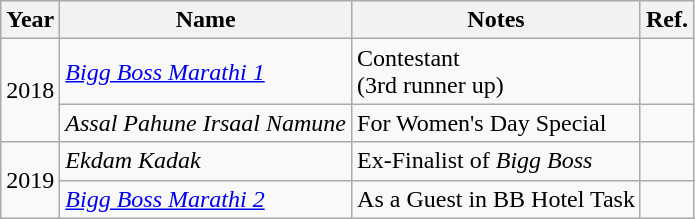<table class="wikitable">
<tr>
<th>Year</th>
<th>Name</th>
<th>Notes</th>
<th>Ref.</th>
</tr>
<tr>
<td rowspan="2">2018</td>
<td><a href='#'><em>Bigg Boss Marathi 1</em></a></td>
<td>Contestant<br>(3rd runner up)</td>
<td></td>
</tr>
<tr>
<td><em>Assal Pahune Irsaal Namune</em></td>
<td>For Women's Day Special</td>
<td></td>
</tr>
<tr>
<td rowspan="2">2019</td>
<td><em>Ekdam Kadak</em></td>
<td>Ex-Finalist of <em>Bigg Boss</em></td>
<td></td>
</tr>
<tr>
<td><em><a href='#'>Bigg Boss Marathi 2</a></em></td>
<td>As a Guest in BB Hotel Task</td>
<td></td>
</tr>
</table>
